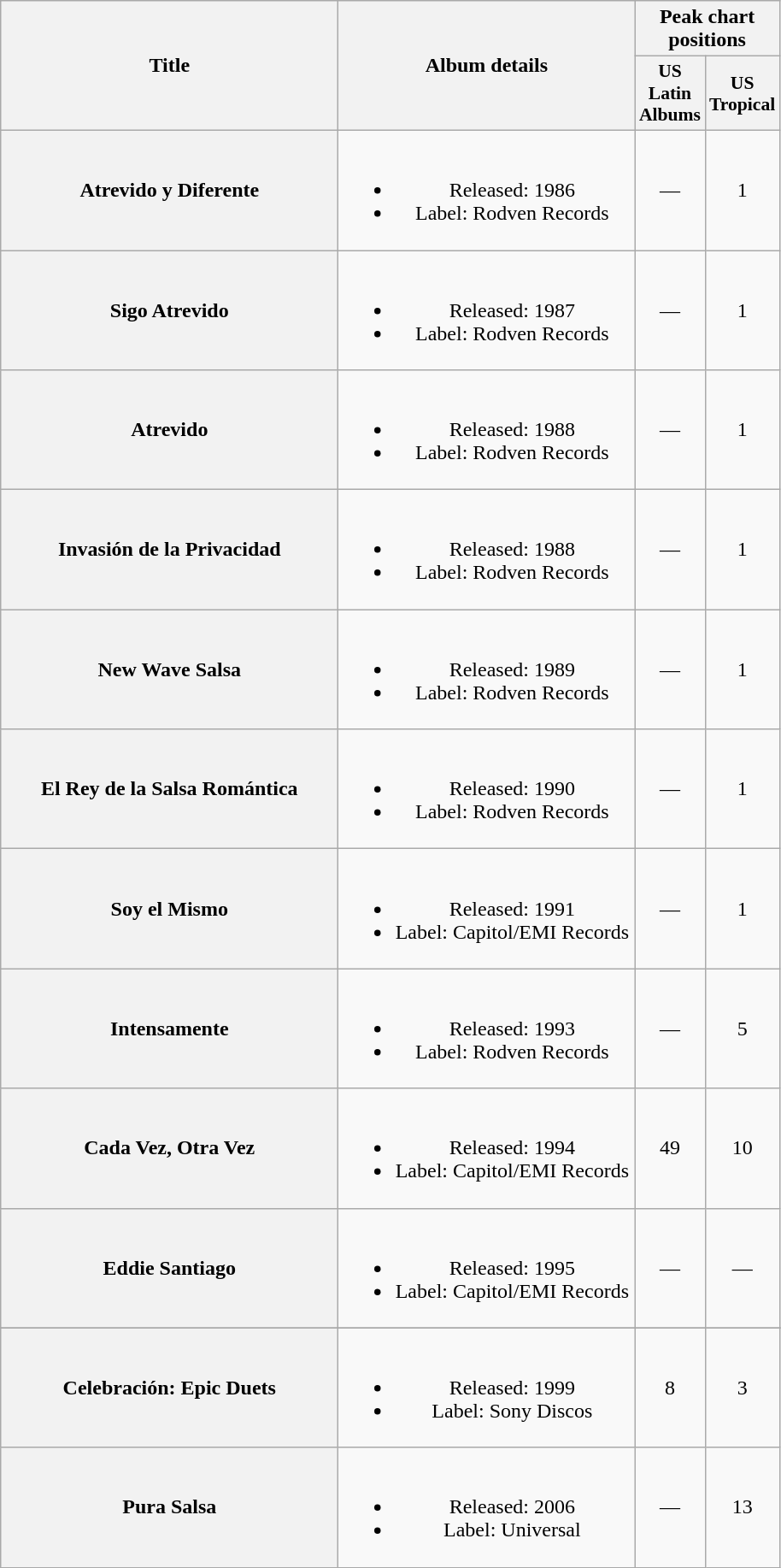<table class="wikitable plainrowheaders" style="text-align:center;">
<tr>
<th scope="col" rowspan="2" style="width:16em;">Title</th>
<th scope="col" rowspan="2" style="width:14em;">Album details</th>
<th scope="col" colspan="2">Peak chart positions</th>
</tr>
<tr>
<th scope="col" style="width:2.2em;font-size:90%;">US Latin Albums<br></th>
<th scope="col" style="width:2.2em;font-size:90%;">US Tropical<br></th>
</tr>
<tr>
<th scope="row" align="center">Atrevido y Diferente</th>
<td><br><ul><li>Released: 1986</li><li>Label: Rodven Records</li></ul></td>
<td>—</td>
<td>1</td>
</tr>
<tr>
<th scope="row" align="center">Sigo Atrevido</th>
<td><br><ul><li>Released: 1987</li><li>Label: Rodven Records</li></ul></td>
<td>—</td>
<td>1</td>
</tr>
<tr>
<th scope="row" align="center">Atrevido</th>
<td><br><ul><li>Released: 1988</li><li>Label: Rodven Records</li></ul></td>
<td>—</td>
<td>1</td>
</tr>
<tr>
<th scope="row" align="center">Invasión de la Privacidad</th>
<td><br><ul><li>Released: 1988</li><li>Label: Rodven Records</li></ul></td>
<td>—</td>
<td>1</td>
</tr>
<tr>
<th scope="row" align="center">New Wave Salsa</th>
<td><br><ul><li>Released: 1989</li><li>Label: Rodven Records</li></ul></td>
<td>—</td>
<td>1</td>
</tr>
<tr>
<th scope="row" align="center">El Rey de la Salsa Romántica</th>
<td><br><ul><li>Released: 1990</li><li>Label: Rodven Records</li></ul></td>
<td>—</td>
<td>1</td>
</tr>
<tr>
<th scope="row" align="center">Soy el Mismo</th>
<td><br><ul><li>Released: 1991</li><li>Label: Capitol/EMI Records</li></ul></td>
<td>—</td>
<td>1</td>
</tr>
<tr>
<th scope="row" align="center">Intensamente</th>
<td><br><ul><li>Released: 1993</li><li>Label: Rodven Records</li></ul></td>
<td>—</td>
<td>5</td>
</tr>
<tr>
<th scope="row" align="center">Cada Vez, Otra Vez</th>
<td><br><ul><li>Released: 1994</li><li>Label: Capitol/EMI Records</li></ul></td>
<td>49</td>
<td>10</td>
</tr>
<tr>
<th scope="row" align="center">Eddie Santiago</th>
<td><br><ul><li>Released: 1995</li><li>Label: Capitol/EMI Records</li></ul></td>
<td>—</td>
<td>—</td>
</tr>
<tr>
</tr>
<tr>
<th scope="row" align="center">Celebración: Epic Duets</th>
<td><br><ul><li>Released: 1999</li><li>Label: Sony Discos</li></ul></td>
<td>8</td>
<td>3</td>
</tr>
<tr>
<th scope="row" align="center">Pura Salsa</th>
<td><br><ul><li>Released: 2006</li><li>Label: Universal</li></ul></td>
<td>—</td>
<td>13</td>
</tr>
</table>
